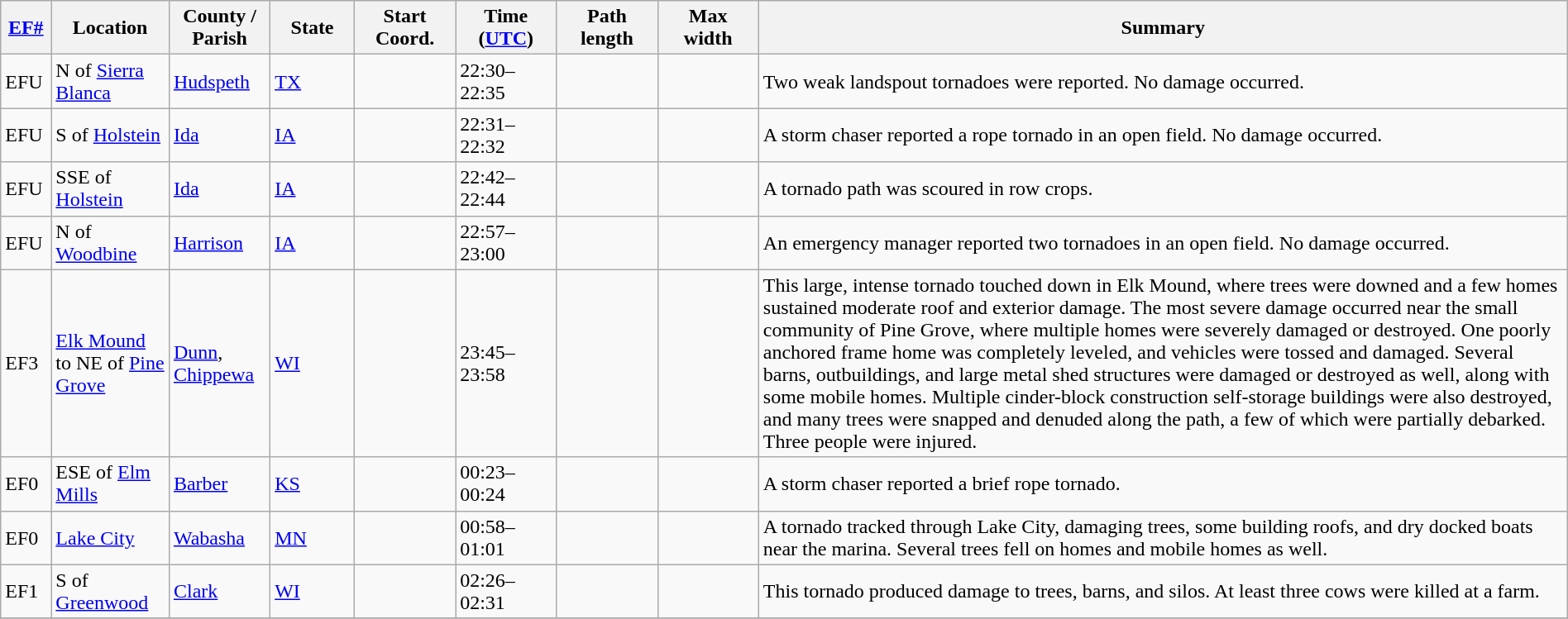<table class="wikitable sortable" style="width:100%;">
<tr>
<th scope="col"  style="width:3%; text-align:center;"><a href='#'>EF#</a></th>
<th scope="col"  style="width:7%; text-align:center;" class="unsortable">Location</th>
<th scope="col"  style="width:6%; text-align:center;" class="unsortable">County / Parish</th>
<th scope="col"  style="width:5%; text-align:center;">State</th>
<th scope="col"  style="width:6%; text-align:center;">Start Coord.</th>
<th scope="col"  style="width:6%; text-align:center;">Time (<a href='#'>UTC</a>)</th>
<th scope="col"  style="width:6%; text-align:center;">Path length</th>
<th scope="col"  style="width:6%; text-align:center;">Max width</th>
<th scope="col" class="unsortable" style="width:48%; text-align:center;">Summary</th>
</tr>
<tr>
<td bgcolor=>EFU</td>
<td>N of <a href='#'>Sierra Blanca</a></td>
<td><a href='#'>Hudspeth</a></td>
<td><a href='#'>TX</a></td>
<td></td>
<td>22:30–22:35</td>
<td></td>
<td></td>
<td>Two weak landspout tornadoes were reported. No damage occurred.</td>
</tr>
<tr>
<td bgcolor=>EFU</td>
<td>S of <a href='#'>Holstein</a></td>
<td><a href='#'>Ida</a></td>
<td><a href='#'>IA</a></td>
<td></td>
<td>22:31–22:32</td>
<td></td>
<td></td>
<td>A storm chaser reported a rope tornado in an open field. No damage occurred.</td>
</tr>
<tr>
<td bgcolor=>EFU</td>
<td>SSE of <a href='#'>Holstein</a></td>
<td><a href='#'>Ida</a></td>
<td><a href='#'>IA</a></td>
<td></td>
<td>22:42–22:44</td>
<td></td>
<td></td>
<td>A tornado path was scoured in row crops.</td>
</tr>
<tr>
<td bgcolor=>EFU</td>
<td>N of <a href='#'>Woodbine</a></td>
<td><a href='#'>Harrison</a></td>
<td><a href='#'>IA</a></td>
<td></td>
<td>22:57–23:00</td>
<td></td>
<td></td>
<td>An emergency manager reported two tornadoes in an open field. No damage occurred.</td>
</tr>
<tr>
<td bgcolor=>EF3</td>
<td><a href='#'>Elk Mound</a> to NE of <a href='#'>Pine Grove</a></td>
<td><a href='#'>Dunn</a>, <a href='#'>Chippewa</a></td>
<td><a href='#'>WI</a></td>
<td></td>
<td>23:45–23:58</td>
<td></td>
<td></td>
<td>This large, intense tornado touched down in Elk Mound, where trees were downed and a few homes sustained moderate roof and exterior damage. The most severe damage occurred near the small community of Pine Grove, where multiple homes were severely damaged or destroyed. One poorly anchored frame home was completely leveled, and vehicles were tossed and damaged. Several barns, outbuildings, and large metal shed structures were damaged or destroyed as well, along with some mobile homes. Multiple cinder-block construction self-storage buildings were also destroyed, and many trees were snapped and denuded along the path, a few of which were partially debarked. Three people were injured.</td>
</tr>
<tr>
<td bgcolor=>EF0</td>
<td>ESE of <a href='#'>Elm Mills</a></td>
<td><a href='#'>Barber</a></td>
<td><a href='#'>KS</a></td>
<td></td>
<td>00:23–00:24</td>
<td></td>
<td></td>
<td>A storm chaser reported a brief rope tornado.</td>
</tr>
<tr>
<td bgcolor=>EF0</td>
<td><a href='#'>Lake City</a></td>
<td><a href='#'>Wabasha</a></td>
<td><a href='#'>MN</a></td>
<td></td>
<td>00:58–01:01</td>
<td></td>
<td></td>
<td>A tornado tracked through Lake City, damaging trees, some building roofs, and dry docked boats near the marina.  Several trees fell on homes and mobile homes as well.</td>
</tr>
<tr>
<td bgcolor=>EF1</td>
<td>S of <a href='#'>Greenwood</a></td>
<td><a href='#'>Clark</a></td>
<td><a href='#'>WI</a></td>
<td></td>
<td>02:26–02:31</td>
<td></td>
<td></td>
<td>This tornado produced damage to trees, barns, and silos. At least three cows were killed at a farm.</td>
</tr>
<tr>
</tr>
</table>
